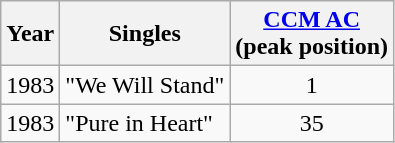<table class="wikitable">
<tr>
<th>Year</th>
<th>Singles</th>
<th><a href='#'>CCM AC</a><br>(peak position)</th>
</tr>
<tr>
<td>1983</td>
<td>"We Will Stand"</td>
<td align="center">1</td>
</tr>
<tr>
<td>1983</td>
<td>"Pure in Heart"</td>
<td align="center">35</td>
</tr>
</table>
